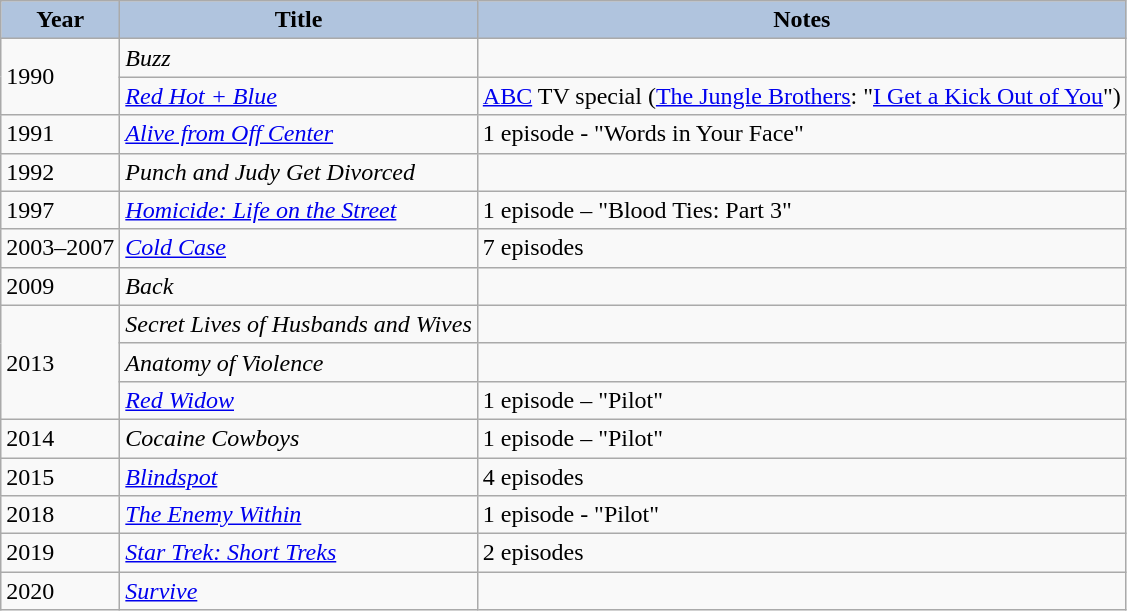<table class="wikitable">
<tr>
<th style="background:#B0C4DE;">Year</th>
<th style="background:#B0C4DE;">Title</th>
<th style="background:#B0C4DE;">Notes</th>
</tr>
<tr>
<td rowspan="2">1990</td>
<td><em>Buzz</em></td>
<td></td>
</tr>
<tr>
<td><em><a href='#'>Red Hot + Blue</a></em></td>
<td><a href='#'>ABC</a> TV special (<a href='#'>The Jungle Brothers</a>: "<a href='#'>I Get a Kick Out of You</a>")</td>
</tr>
<tr>
<td>1991</td>
<td><em><a href='#'>Alive from Off Center</a></em></td>
<td>1 episode - "Words in Your Face"</td>
</tr>
<tr>
<td>1992</td>
<td><em>Punch and Judy Get Divorced</em></td>
<td></td>
</tr>
<tr>
<td>1997</td>
<td><em><a href='#'>Homicide: Life on the Street</a></em></td>
<td>1 episode – "Blood Ties: Part 3"</td>
</tr>
<tr>
<td>2003–2007</td>
<td><em><a href='#'>Cold Case</a></em></td>
<td>7 episodes</td>
</tr>
<tr>
<td>2009</td>
<td><em>Back</em></td>
<td></td>
</tr>
<tr>
<td rowspan="3">2013</td>
<td><em>Secret Lives of Husbands and Wives</em></td>
<td></td>
</tr>
<tr>
<td><em>Anatomy of Violence</em></td>
<td></td>
</tr>
<tr>
<td><em><a href='#'>Red Widow</a></em></td>
<td>1 episode – "Pilot"</td>
</tr>
<tr>
<td>2014</td>
<td><em>Cocaine Cowboys</em></td>
<td>1 episode – "Pilot"</td>
</tr>
<tr>
<td>2015</td>
<td><em><a href='#'>Blindspot</a></em></td>
<td>4 episodes</td>
</tr>
<tr>
<td>2018</td>
<td><em><a href='#'>The Enemy Within</a></em></td>
<td>1 episode - "Pilot"</td>
</tr>
<tr>
<td>2019</td>
<td><em><a href='#'>Star Trek: Short Treks</a></em></td>
<td>2 episodes</td>
</tr>
<tr>
<td>2020</td>
<td><em><a href='#'>Survive</a></em></td>
<td></td>
</tr>
</table>
